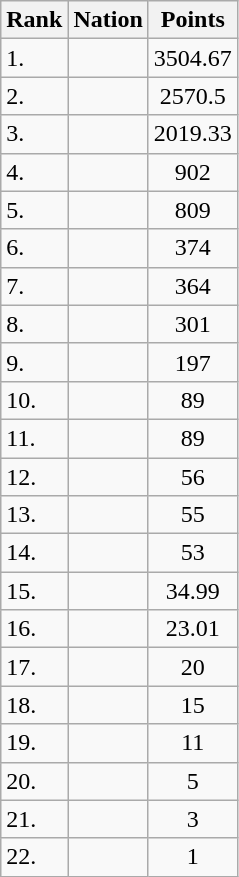<table class="wikitable sortable">
<tr>
<th>Rank</th>
<th>Nation</th>
<th>Points</th>
</tr>
<tr>
<td>1.</td>
<td></td>
<td align=center>3504.67</td>
</tr>
<tr>
<td>2.</td>
<td></td>
<td align=center>2570.5</td>
</tr>
<tr>
<td>3.</td>
<td></td>
<td align=center>2019.33</td>
</tr>
<tr>
<td>4.</td>
<td></td>
<td align=center>902</td>
</tr>
<tr>
<td>5.</td>
<td></td>
<td align=center>809</td>
</tr>
<tr>
<td>6.</td>
<td></td>
<td align=center>374</td>
</tr>
<tr>
<td>7.</td>
<td></td>
<td align=center>364</td>
</tr>
<tr>
<td>8.</td>
<td></td>
<td align=center>301</td>
</tr>
<tr>
<td>9.</td>
<td></td>
<td align=center>197</td>
</tr>
<tr>
<td>10.</td>
<td></td>
<td align=center>89</td>
</tr>
<tr>
<td>11.</td>
<td></td>
<td align=center>89</td>
</tr>
<tr>
<td>12.</td>
<td></td>
<td align=center>56</td>
</tr>
<tr>
<td>13.</td>
<td></td>
<td align=center>55</td>
</tr>
<tr>
<td>14.</td>
<td></td>
<td align=center>53</td>
</tr>
<tr>
<td>15.</td>
<td></td>
<td align=center>34.99</td>
</tr>
<tr>
<td>16.</td>
<td></td>
<td align=center>23.01</td>
</tr>
<tr>
<td>17.</td>
<td></td>
<td align=center>20</td>
</tr>
<tr>
<td>18.</td>
<td></td>
<td align=center>15</td>
</tr>
<tr>
<td>19.</td>
<td></td>
<td align=center>11</td>
</tr>
<tr>
<td>20.</td>
<td></td>
<td align=center>5</td>
</tr>
<tr>
<td>21.</td>
<td></td>
<td align=center>3</td>
</tr>
<tr>
<td>22.</td>
<td></td>
<td align=center>1</td>
</tr>
</table>
